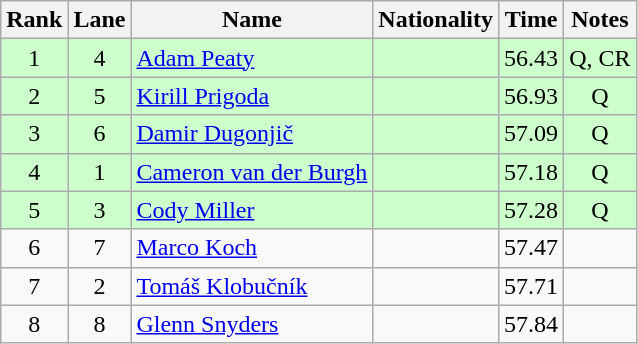<table class="wikitable sortable" style="text-align:center">
<tr>
<th>Rank</th>
<th>Lane</th>
<th>Name</th>
<th>Nationality</th>
<th>Time</th>
<th>Notes</th>
</tr>
<tr bgcolor=ccffcc>
<td>1</td>
<td>4</td>
<td align=left><a href='#'>Adam Peaty</a></td>
<td align=left></td>
<td>56.43</td>
<td>Q, CR</td>
</tr>
<tr bgcolor=ccffcc>
<td>2</td>
<td>5</td>
<td align=left><a href='#'>Kirill Prigoda</a></td>
<td align=left></td>
<td>56.93</td>
<td>Q</td>
</tr>
<tr bgcolor=ccffcc>
<td>3</td>
<td>6</td>
<td align=left><a href='#'>Damir Dugonjič</a></td>
<td align=left></td>
<td>57.09</td>
<td>Q</td>
</tr>
<tr bgcolor=ccffcc>
<td>4</td>
<td>1</td>
<td align=left><a href='#'>Cameron van der Burgh</a></td>
<td align=left></td>
<td>57.18</td>
<td>Q</td>
</tr>
<tr bgcolor=ccffcc>
<td>5</td>
<td>3</td>
<td align=left><a href='#'>Cody Miller</a></td>
<td align=left></td>
<td>57.28</td>
<td>Q</td>
</tr>
<tr>
<td>6</td>
<td>7</td>
<td align=left><a href='#'>Marco Koch</a></td>
<td align=left></td>
<td>57.47</td>
<td></td>
</tr>
<tr>
<td>7</td>
<td>2</td>
<td align=left><a href='#'>Tomáš Klobučník</a></td>
<td align=left></td>
<td>57.71</td>
<td></td>
</tr>
<tr>
<td>8</td>
<td>8</td>
<td align=left><a href='#'>Glenn Snyders</a></td>
<td align=left></td>
<td>57.84</td>
<td></td>
</tr>
</table>
